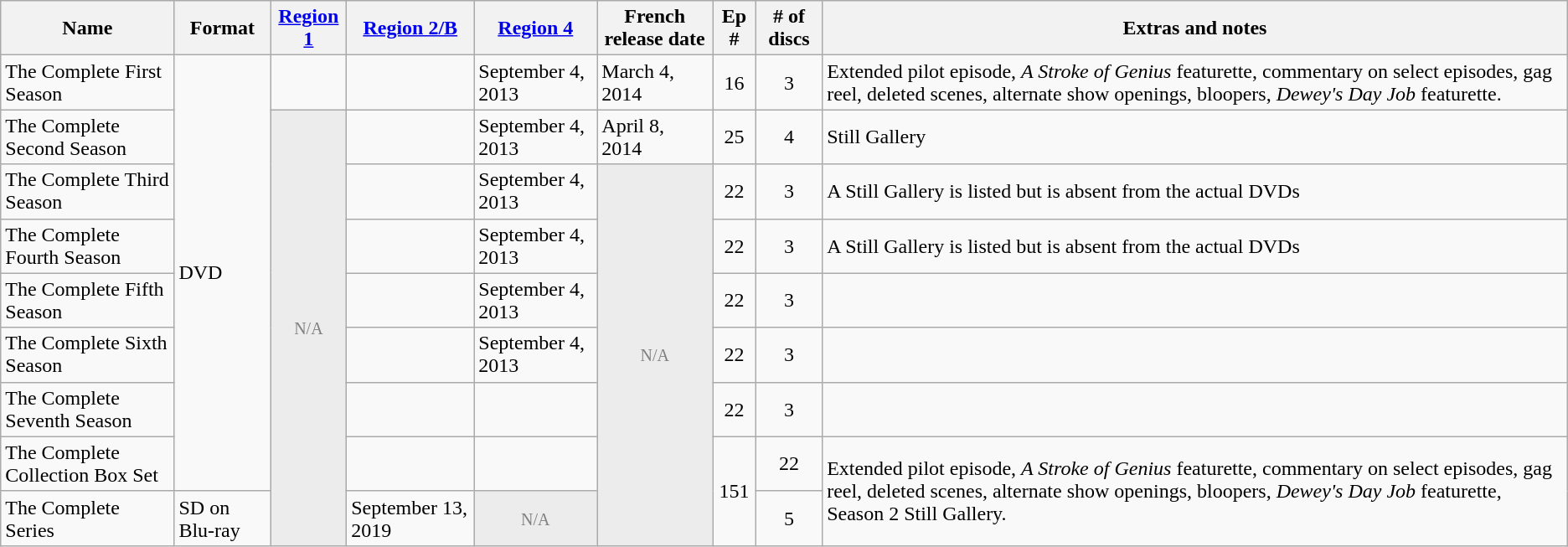<table class="wikitable">
<tr>
<th>Name</th>
<th>Format</th>
<th><a href='#'>Region 1</a></th>
<th><a href='#'>Region 2/B</a></th>
<th><a href='#'>Region 4</a></th>
<th>French release date</th>
<th>Ep #</th>
<th># of discs</th>
<th>Extras and notes</th>
</tr>
<tr>
<td>The Complete First Season</td>
<td rowspan="8">DVD</td>
<td></td>
<td></td>
<td>September 4, 2013</td>
<td>March 4, 2014</td>
<td style="text-align:center;">16</td>
<td style="text-align:center;">3</td>
<td>Extended pilot episode, <em>A Stroke of Genius</em> featurette, commentary on select episodes, gag reel, deleted scenes, alternate show openings, bloopers, <em>Dewey's Day Job</em> featurette.</td>
</tr>
<tr>
<td>The Complete Second Season</td>
<td rowspan=8 style="background: #ececec; color: grey; vertical-align: middle; text-align: center; " class="table-na"><small>N/A</small></td>
<td></td>
<td>September 4, 2013</td>
<td>April 8, 2014</td>
<td style="text-align:center;">25</td>
<td style="text-align:center;">4</td>
<td>Still Gallery</td>
</tr>
<tr>
<td>The Complete Third Season</td>
<td></td>
<td>September 4, 2013</td>
<td rowspan=7 style="background: #ececec; color: grey; vertical-align: middle; text-align: center; " class="table-na"><small>N/A</small></td>
<td style="text-align:center;">22</td>
<td style="text-align:center;">3</td>
<td>A Still Gallery is listed but is absent from the actual DVDs</td>
</tr>
<tr>
<td>The Complete Fourth Season</td>
<td></td>
<td>September 4, 2013</td>
<td style="text-align:center;">22</td>
<td style="text-align:center;">3</td>
<td>A Still Gallery is listed but is absent from the actual DVDs</td>
</tr>
<tr>
<td>The Complete Fifth Season</td>
<td></td>
<td>September 4, 2013</td>
<td style="text-align:center;">22</td>
<td style="text-align:center;">3</td>
<td></td>
</tr>
<tr>
<td>The Complete Sixth Season</td>
<td></td>
<td>September 4, 2013</td>
<td style="text-align:center;">22</td>
<td style="text-align:center;">3</td>
<td></td>
</tr>
<tr>
<td>The Complete Seventh Season</td>
<td></td>
<td></td>
<td style="text-align:center;">22</td>
<td style="text-align:center;">3</td>
<td></td>
</tr>
<tr>
<td>The Complete Collection Box Set</td>
<td></td>
<td></td>
<td rowspan="2" style="text-align:center;">151</td>
<td style="text-align:center;">22</td>
<td rowspan="2">Extended pilot episode, <em>A Stroke of Genius</em> featurette, commentary on select episodes, gag reel, deleted scenes, alternate show openings, bloopers, <em>Dewey's Day Job</em> featurette, Season 2 Still Gallery.</td>
</tr>
<tr>
<td>The Complete Series</td>
<td>SD on Blu-ray</td>
<td>September 13, 2019 </td>
<td style="background: #ececec; color: grey; vertical-align: middle; text-align: center; " class="table-na"><small>N/A</small></td>
<td style="text-align:center;">5</td>
</tr>
</table>
